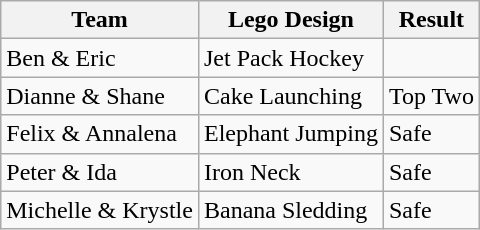<table class="wikitable">
<tr>
<th>Team</th>
<th>Lego Design</th>
<th>Result</th>
</tr>
<tr>
<td>Ben & Eric</td>
<td>Jet Pack Hockey</td>
<td></td>
</tr>
<tr>
<td>Dianne & Shane</td>
<td>Cake Launching</td>
<td>Top Two</td>
</tr>
<tr>
<td>Felix & Annalena</td>
<td>Elephant Jumping</td>
<td>Safe</td>
</tr>
<tr>
<td>Peter & Ida</td>
<td>Iron Neck</td>
<td>Safe</td>
</tr>
<tr>
<td>Michelle & Krystle</td>
<td>Banana Sledding</td>
<td>Safe</td>
</tr>
</table>
